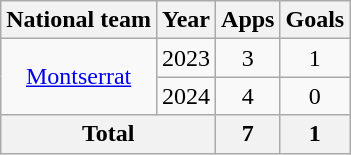<table class="wikitable" style="text-align: center;">
<tr>
<th>National team</th>
<th>Year</th>
<th>Apps</th>
<th>Goals</th>
</tr>
<tr>
<td rowspan="2"><a href='#'>Montserrat</a></td>
<td>2023</td>
<td>3</td>
<td>1</td>
</tr>
<tr>
<td>2024</td>
<td>4</td>
<td>0</td>
</tr>
<tr>
<th colspan=2>Total</th>
<th>7</th>
<th>1</th>
</tr>
</table>
